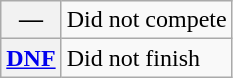<table class="wikitable">
<tr>
<th scope="row">—</th>
<td>Did not compete</td>
</tr>
<tr>
<th scope="row"><a href='#'>DNF</a></th>
<td>Did not finish</td>
</tr>
</table>
